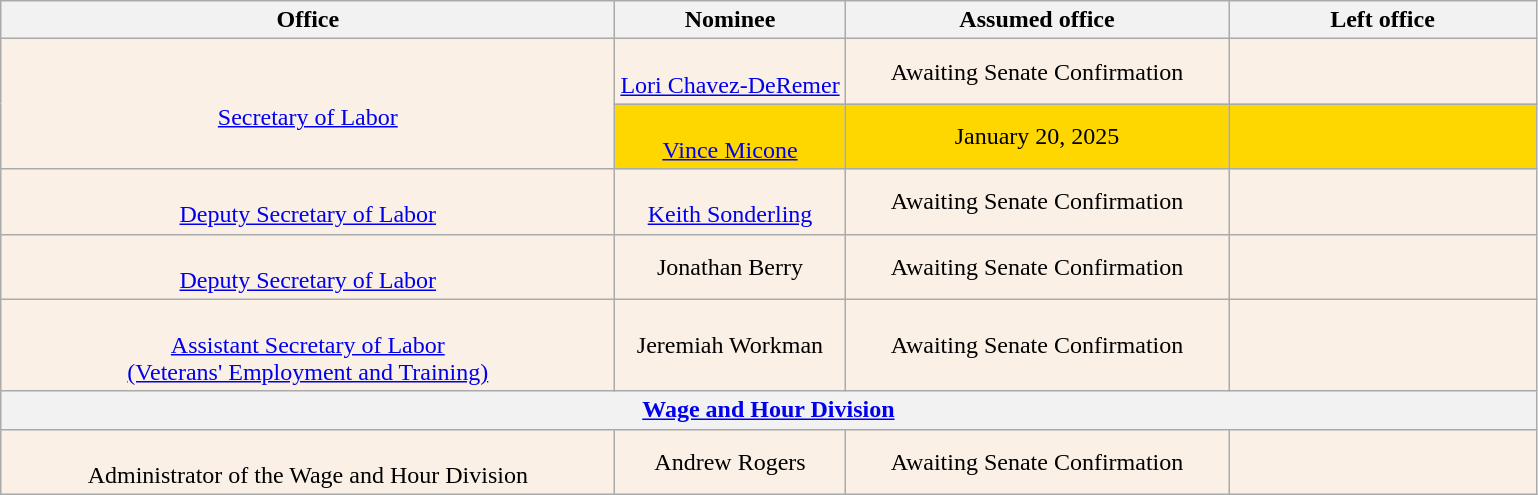<table class="wikitable sortable" style="text-align:center">
<tr>
<th style="width:40%;">Office</th>
<th style="width:15%;">Nominee</th>
<th style="width:25%;" data-sort-="" type="date">Assumed office</th>
<th style="width:20%;" data-sort-="" type="date">Left office</th>
</tr>
<tr style="background:linen">
<td rowspan="2"><br><a href='#'>Secretary of Labor</a></td>
<td><br><a href='#'>Lori Chavez-DeRemer</a></td>
<td>Awaiting Senate Confirmation</td>
<td></td>
</tr>
<tr style="background:gold">
<td><br><a href='#'>Vince Micone</a></td>
<td>January 20, 2025</td>
<td></td>
</tr>
<tr style="background:linen">
<td><br><a href='#'>Deputy Secretary of Labor</a></td>
<td><br><a href='#'>Keith Sonderling</a></td>
<td>Awaiting Senate Confirmation</td>
<td></td>
</tr>
<tr style="background:linen">
<td><br><a href='#'>Deputy Secretary of Labor</a></td>
<td>Jonathan Berry</td>
<td>Awaiting Senate Confirmation</td>
<td></td>
</tr>
<tr style="background:linen">
<td><br><a href='#'>Assistant Secretary of Labor<br>(Veterans' Employment and Training)</a></td>
<td>Jeremiah Workman</td>
<td>Awaiting Senate Confirmation</td>
<td></td>
</tr>
<tr>
<th colspan="4"><a href='#'>Wage and Hour Division</a></th>
</tr>
<tr style="background:linen">
<td><br>Administrator of the Wage and Hour Division</td>
<td>Andrew Rogers</td>
<td>Awaiting Senate Confirmation</td>
<td></td>
</tr>
</table>
